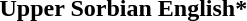<table>
<tr>
<th>Upper Sorbian</th>
<th>English*</th>
</tr>
<tr valign="top">
<td><br></td>
<td><br></td>
</tr>
</table>
